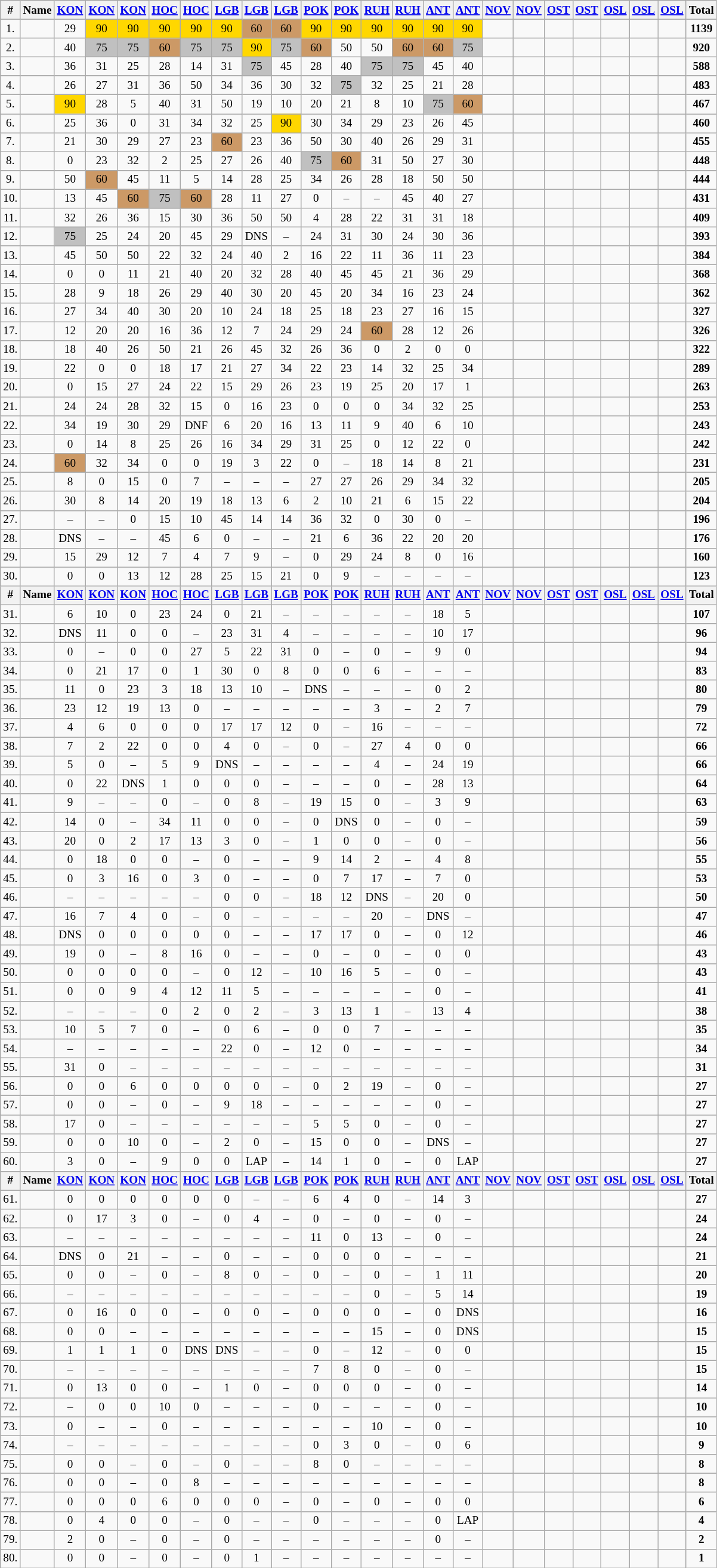<table class="wikitable"  style="text-align:center; font-size: 80%;">
<tr>
<th>#</th>
<th>Name</th>
<th><a href='#'>KON</a><br></th>
<th><a href='#'>KON</a><br></th>
<th><a href='#'>KON</a><br></th>
<th><a href='#'>HOC</a><br></th>
<th><a href='#'>HOC</a><br></th>
<th><a href='#'>LGB</a><br></th>
<th><a href='#'>LGB</a><br></th>
<th><a href='#'>LGB</a><br></th>
<th><a href='#'>POK</a><br></th>
<th><a href='#'>POK</a><br></th>
<th><a href='#'>RUH</a><br></th>
<th><a href='#'>RUH</a><br></th>
<th><a href='#'>ANT</a><br></th>
<th><a href='#'>ANT</a><br></th>
<th><a href='#'>NOV</a><br></th>
<th><a href='#'>NOV</a><br></th>
<th><a href='#'>OST</a><br></th>
<th><a href='#'>OST</a><br></th>
<th><a href='#'>OSL</a><br></th>
<th><a href='#'>OSL</a><br></th>
<th><a href='#'>OSL</a><br></th>
<th><strong>Total</strong></th>
</tr>
<tr>
<td>1.</td>
<td align="left"></td>
<td>29</td>
<td bgcolor="gold">90</td>
<td bgcolor="gold">90</td>
<td bgcolor="gold">90</td>
<td bgcolor="gold">90</td>
<td bgcolor="gold">90</td>
<td bgcolor="CC9966">60</td>
<td bgcolor="CC9966">60</td>
<td bgcolor="gold">90</td>
<td bgcolor="gold">90</td>
<td bgcolor="gold">90</td>
<td bgcolor="gold">90</td>
<td bgcolor="gold">90</td>
<td bgcolor="gold">90</td>
<td></td>
<td></td>
<td></td>
<td></td>
<td></td>
<td></td>
<td></td>
<td><strong>1139</strong></td>
</tr>
<tr>
<td>2.</td>
<td align="left"></td>
<td>40</td>
<td bgcolor="silver">75</td>
<td bgcolor="silver">75</td>
<td bgcolor="CC9966">60</td>
<td bgcolor="silver">75</td>
<td bgcolor="silver">75</td>
<td bgcolor="gold">90</td>
<td bgcolor="silver">75</td>
<td bgcolor="CC9966">60</td>
<td>50</td>
<td>50</td>
<td bgcolor="CC9966">60</td>
<td bgcolor="CC9966">60</td>
<td bgcolor="silver">75</td>
<td></td>
<td></td>
<td></td>
<td></td>
<td></td>
<td></td>
<td></td>
<td><strong>920</strong></td>
</tr>
<tr>
<td>3.</td>
<td align="left"></td>
<td>36</td>
<td>31</td>
<td>25</td>
<td>28</td>
<td>14</td>
<td>31</td>
<td bgcolor="silver">75</td>
<td>45</td>
<td>28</td>
<td>40</td>
<td bgcolor="silver">75</td>
<td bgcolor="silver">75</td>
<td>45</td>
<td>40</td>
<td></td>
<td></td>
<td></td>
<td></td>
<td></td>
<td></td>
<td></td>
<td><strong>588</strong></td>
</tr>
<tr>
<td>4.</td>
<td align="left"></td>
<td>26</td>
<td>27</td>
<td>31</td>
<td>36</td>
<td>50</td>
<td>34</td>
<td>36</td>
<td>30</td>
<td>32</td>
<td bgcolor="silver">75</td>
<td>32</td>
<td>25</td>
<td>21</td>
<td>28</td>
<td></td>
<td></td>
<td></td>
<td></td>
<td></td>
<td></td>
<td></td>
<td><strong>483</strong></td>
</tr>
<tr>
<td>5.</td>
<td align="left"></td>
<td bgcolor="gold">90</td>
<td>28</td>
<td>5</td>
<td>40</td>
<td>31</td>
<td>50</td>
<td>19</td>
<td>10</td>
<td>20</td>
<td>21</td>
<td>8</td>
<td>10</td>
<td bgcolor="silver">75</td>
<td bgcolor="CC9966">60</td>
<td></td>
<td></td>
<td></td>
<td></td>
<td></td>
<td></td>
<td></td>
<td><strong>467</strong></td>
</tr>
<tr>
<td>6.</td>
<td align="left"></td>
<td>25</td>
<td>36</td>
<td>0</td>
<td>31</td>
<td>34</td>
<td>32</td>
<td>25</td>
<td bgcolor="gold">90</td>
<td>30</td>
<td>34</td>
<td>29</td>
<td>23</td>
<td>26</td>
<td>45</td>
<td></td>
<td></td>
<td></td>
<td></td>
<td></td>
<td></td>
<td></td>
<td><strong>460</strong></td>
</tr>
<tr>
<td>7.</td>
<td align="left"></td>
<td>21</td>
<td>30</td>
<td>29</td>
<td>27</td>
<td>23</td>
<td bgcolor="CC9966">60</td>
<td>23</td>
<td>36</td>
<td>50</td>
<td>30</td>
<td>40</td>
<td>26</td>
<td>29</td>
<td>31</td>
<td></td>
<td></td>
<td></td>
<td></td>
<td></td>
<td></td>
<td></td>
<td><strong>455</strong></td>
</tr>
<tr>
<td>8.</td>
<td align="left"></td>
<td>0</td>
<td>23</td>
<td>32</td>
<td>2</td>
<td>25</td>
<td>27</td>
<td>26</td>
<td>40</td>
<td bgcolor="silver">75</td>
<td bgcolor="CC9966">60</td>
<td>31</td>
<td>50</td>
<td>27</td>
<td>30</td>
<td></td>
<td></td>
<td></td>
<td></td>
<td></td>
<td></td>
<td></td>
<td><strong>448</strong></td>
</tr>
<tr>
<td>9.</td>
<td align="left"></td>
<td>50</td>
<td bgcolor="CC9966">60</td>
<td>45</td>
<td>11</td>
<td>5</td>
<td>14</td>
<td>28</td>
<td>25</td>
<td>34</td>
<td>26</td>
<td>28</td>
<td>18</td>
<td>50</td>
<td>50</td>
<td></td>
<td></td>
<td></td>
<td></td>
<td></td>
<td></td>
<td></td>
<td><strong>444</strong></td>
</tr>
<tr>
<td>10.</td>
<td align="left"></td>
<td>13</td>
<td>45</td>
<td bgcolor="CC9966">60</td>
<td bgcolor="silver">75</td>
<td bgcolor="CC9966">60</td>
<td>28</td>
<td>11</td>
<td>27</td>
<td>0</td>
<td>–</td>
<td>–</td>
<td>45</td>
<td>40</td>
<td>27</td>
<td></td>
<td></td>
<td></td>
<td></td>
<td></td>
<td></td>
<td></td>
<td><strong>431</strong></td>
</tr>
<tr>
<td>11.</td>
<td align="left"></td>
<td>32</td>
<td>26</td>
<td>36</td>
<td>15</td>
<td>30</td>
<td>36</td>
<td>50</td>
<td>50</td>
<td>4</td>
<td>28</td>
<td>22</td>
<td>31</td>
<td>31</td>
<td>18</td>
<td></td>
<td></td>
<td></td>
<td></td>
<td></td>
<td></td>
<td></td>
<td><strong>409</strong></td>
</tr>
<tr>
<td>12.</td>
<td align="left"></td>
<td bgcolor="silver">75</td>
<td>25</td>
<td>24</td>
<td>20</td>
<td>45</td>
<td>29</td>
<td>DNS</td>
<td>–</td>
<td>24</td>
<td>31</td>
<td>30</td>
<td>24</td>
<td>30</td>
<td>36</td>
<td></td>
<td></td>
<td></td>
<td></td>
<td></td>
<td></td>
<td></td>
<td><strong>393</strong></td>
</tr>
<tr>
<td>13.</td>
<td align="left"></td>
<td>45</td>
<td>50</td>
<td>50</td>
<td>22</td>
<td>32</td>
<td>24</td>
<td>40</td>
<td>2</td>
<td>16</td>
<td>22</td>
<td>11</td>
<td>36</td>
<td>11</td>
<td>23</td>
<td></td>
<td></td>
<td></td>
<td></td>
<td></td>
<td></td>
<td></td>
<td><strong>384</strong></td>
</tr>
<tr>
<td>14.</td>
<td align="left"></td>
<td>0</td>
<td>0</td>
<td>11</td>
<td>21</td>
<td>40</td>
<td>20</td>
<td>32</td>
<td>28</td>
<td>40</td>
<td>45</td>
<td>45</td>
<td>21</td>
<td>36</td>
<td>29</td>
<td></td>
<td></td>
<td></td>
<td></td>
<td></td>
<td></td>
<td></td>
<td><strong>368</strong></td>
</tr>
<tr>
<td>15.</td>
<td align="left"></td>
<td>28</td>
<td>9</td>
<td>18</td>
<td>26</td>
<td>29</td>
<td>40</td>
<td>30</td>
<td>20</td>
<td>45</td>
<td>20</td>
<td>34</td>
<td>16</td>
<td>23</td>
<td>24</td>
<td></td>
<td></td>
<td></td>
<td></td>
<td></td>
<td></td>
<td></td>
<td><strong>362</strong></td>
</tr>
<tr>
<td>16.</td>
<td align="left"></td>
<td>27</td>
<td>34</td>
<td>40</td>
<td>30</td>
<td>20</td>
<td>10</td>
<td>24</td>
<td>18</td>
<td>25</td>
<td>18</td>
<td>23</td>
<td>27</td>
<td>16</td>
<td>15</td>
<td></td>
<td></td>
<td></td>
<td></td>
<td></td>
<td></td>
<td></td>
<td><strong>327</strong></td>
</tr>
<tr>
<td>17.</td>
<td align="left"></td>
<td>12</td>
<td>20</td>
<td>20</td>
<td>16</td>
<td>36</td>
<td>12</td>
<td>7</td>
<td>24</td>
<td>29</td>
<td>24</td>
<td bgcolor="CC9966">60</td>
<td>28</td>
<td>12</td>
<td>26</td>
<td></td>
<td></td>
<td></td>
<td></td>
<td></td>
<td></td>
<td></td>
<td><strong>326</strong></td>
</tr>
<tr>
<td>18.</td>
<td align="left"></td>
<td>18</td>
<td>40</td>
<td>26</td>
<td>50</td>
<td>21</td>
<td>26</td>
<td>45</td>
<td>32</td>
<td>26</td>
<td>36</td>
<td>0</td>
<td>2</td>
<td>0</td>
<td>0</td>
<td></td>
<td></td>
<td></td>
<td></td>
<td></td>
<td></td>
<td></td>
<td><strong>322</strong></td>
</tr>
<tr>
<td>19.</td>
<td align="left"></td>
<td>22</td>
<td>0</td>
<td>0</td>
<td>18</td>
<td>17</td>
<td>21</td>
<td>27</td>
<td>34</td>
<td>22</td>
<td>23</td>
<td>14</td>
<td>32</td>
<td>25</td>
<td>34</td>
<td></td>
<td></td>
<td></td>
<td></td>
<td></td>
<td></td>
<td></td>
<td><strong>289</strong></td>
</tr>
<tr>
<td>20.</td>
<td align="left"></td>
<td>0</td>
<td>15</td>
<td>27</td>
<td>24</td>
<td>22</td>
<td>15</td>
<td>29</td>
<td>26</td>
<td>23</td>
<td>19</td>
<td>25</td>
<td>20</td>
<td>17</td>
<td>1</td>
<td></td>
<td></td>
<td></td>
<td></td>
<td></td>
<td></td>
<td></td>
<td><strong>263</strong></td>
</tr>
<tr>
<td>21.</td>
<td align="left"></td>
<td>24</td>
<td>24</td>
<td>28</td>
<td>32</td>
<td>15</td>
<td>0</td>
<td>16</td>
<td>23</td>
<td>0</td>
<td>0</td>
<td>0</td>
<td>34</td>
<td>32</td>
<td>25</td>
<td></td>
<td></td>
<td></td>
<td></td>
<td></td>
<td></td>
<td></td>
<td><strong>253</strong></td>
</tr>
<tr>
<td>22.</td>
<td align="left"></td>
<td>34</td>
<td>19</td>
<td>30</td>
<td>29</td>
<td>DNF</td>
<td>6</td>
<td>20</td>
<td>16</td>
<td>13</td>
<td>11</td>
<td>9</td>
<td>40</td>
<td>6</td>
<td>10</td>
<td></td>
<td></td>
<td></td>
<td></td>
<td></td>
<td></td>
<td></td>
<td><strong>243</strong></td>
</tr>
<tr>
<td>23.</td>
<td align="left"></td>
<td>0</td>
<td>14</td>
<td>8</td>
<td>25</td>
<td>26</td>
<td>16</td>
<td>34</td>
<td>29</td>
<td>31</td>
<td>25</td>
<td>0</td>
<td>12</td>
<td>22</td>
<td>0</td>
<td></td>
<td></td>
<td></td>
<td></td>
<td></td>
<td></td>
<td></td>
<td><strong>242</strong></td>
</tr>
<tr>
<td>24.</td>
<td align="left"></td>
<td bgcolor="CC9966">60</td>
<td>32</td>
<td>34</td>
<td>0</td>
<td>0</td>
<td>19</td>
<td>3</td>
<td>22</td>
<td>0</td>
<td>–</td>
<td>18</td>
<td>14</td>
<td>8</td>
<td>21</td>
<td></td>
<td></td>
<td></td>
<td></td>
<td></td>
<td></td>
<td></td>
<td><strong>231</strong></td>
</tr>
<tr>
<td>25.</td>
<td align="left"></td>
<td>8</td>
<td>0</td>
<td>15</td>
<td>0</td>
<td>7</td>
<td>–</td>
<td>–</td>
<td>–</td>
<td>27</td>
<td>27</td>
<td>26</td>
<td>29</td>
<td>34</td>
<td>32</td>
<td></td>
<td></td>
<td></td>
<td></td>
<td></td>
<td></td>
<td></td>
<td><strong>205</strong></td>
</tr>
<tr>
<td>26.</td>
<td align="left"></td>
<td>30</td>
<td>8</td>
<td>14</td>
<td>20</td>
<td>19</td>
<td>18</td>
<td>13</td>
<td>6</td>
<td>2</td>
<td>10</td>
<td>21</td>
<td>6</td>
<td>15</td>
<td>22</td>
<td></td>
<td></td>
<td></td>
<td></td>
<td></td>
<td></td>
<td></td>
<td><strong>204</strong></td>
</tr>
<tr>
<td>27.</td>
<td align="left"></td>
<td>–</td>
<td>–</td>
<td>0</td>
<td>15</td>
<td>10</td>
<td>45</td>
<td>14</td>
<td>14</td>
<td>36</td>
<td>32</td>
<td>0</td>
<td>30</td>
<td>0</td>
<td>–</td>
<td></td>
<td></td>
<td></td>
<td></td>
<td></td>
<td></td>
<td></td>
<td><strong>196</strong></td>
</tr>
<tr>
<td>28.</td>
<td align="left"></td>
<td>DNS</td>
<td>–</td>
<td>–</td>
<td>45</td>
<td>6</td>
<td>0</td>
<td>–</td>
<td>–</td>
<td>21</td>
<td>6</td>
<td>36</td>
<td>22</td>
<td>20</td>
<td>20</td>
<td></td>
<td></td>
<td></td>
<td></td>
<td></td>
<td></td>
<td></td>
<td><strong>176</strong></td>
</tr>
<tr>
<td>29.</td>
<td align="left"></td>
<td>15</td>
<td>29</td>
<td>12</td>
<td>7</td>
<td>4</td>
<td>7</td>
<td>9</td>
<td>–</td>
<td>0</td>
<td>29</td>
<td>24</td>
<td>8</td>
<td>0</td>
<td>16</td>
<td></td>
<td></td>
<td></td>
<td></td>
<td></td>
<td></td>
<td></td>
<td><strong>160</strong></td>
</tr>
<tr>
<td>30.</td>
<td align="left"></td>
<td>0</td>
<td>0</td>
<td>13</td>
<td>12</td>
<td>28</td>
<td>25</td>
<td>15</td>
<td>21</td>
<td>0</td>
<td>9</td>
<td>–</td>
<td>–</td>
<td>–</td>
<td>–</td>
<td></td>
<td></td>
<td></td>
<td></td>
<td></td>
<td></td>
<td></td>
<td><strong>123</strong></td>
</tr>
<tr>
<th>#</th>
<th>Name</th>
<th><a href='#'>KON</a><br></th>
<th><a href='#'>KON</a><br></th>
<th><a href='#'>KON</a><br></th>
<th><a href='#'>HOC</a><br></th>
<th><a href='#'>HOC</a><br></th>
<th><a href='#'>LGB</a><br></th>
<th><a href='#'>LGB</a><br></th>
<th><a href='#'>LGB</a><br></th>
<th><a href='#'>POK</a><br></th>
<th><a href='#'>POK</a><br></th>
<th><a href='#'>RUH</a><br></th>
<th><a href='#'>RUH</a><br></th>
<th><a href='#'>ANT</a><br></th>
<th><a href='#'>ANT</a><br></th>
<th><a href='#'>NOV</a><br></th>
<th><a href='#'>NOV</a><br></th>
<th><a href='#'>OST</a><br></th>
<th><a href='#'>OST</a><br></th>
<th><a href='#'>OSL</a><br></th>
<th><a href='#'>OSL</a><br></th>
<th><a href='#'>OSL</a><br></th>
<th><strong>Total</strong></th>
</tr>
<tr>
<td>31.</td>
<td align="left"></td>
<td>6</td>
<td>10</td>
<td>0</td>
<td>23</td>
<td>24</td>
<td>0</td>
<td>21</td>
<td>–</td>
<td>–</td>
<td>–</td>
<td>–</td>
<td>–</td>
<td>18</td>
<td>5</td>
<td></td>
<td></td>
<td></td>
<td></td>
<td></td>
<td></td>
<td></td>
<td><strong>107</strong></td>
</tr>
<tr>
<td>32.</td>
<td align="left"></td>
<td>DNS</td>
<td>11</td>
<td>0</td>
<td>0</td>
<td>–</td>
<td>23</td>
<td>31</td>
<td>4</td>
<td>–</td>
<td>–</td>
<td>–</td>
<td>–</td>
<td>10</td>
<td>17</td>
<td></td>
<td></td>
<td></td>
<td></td>
<td></td>
<td></td>
<td></td>
<td><strong>96</strong></td>
</tr>
<tr>
<td>33.</td>
<td align="left"></td>
<td>0</td>
<td>–</td>
<td>0</td>
<td>0</td>
<td>27</td>
<td>5</td>
<td>22</td>
<td>31</td>
<td>0</td>
<td>–</td>
<td>0</td>
<td>–</td>
<td>9</td>
<td>0</td>
<td></td>
<td></td>
<td></td>
<td></td>
<td></td>
<td></td>
<td></td>
<td><strong>94</strong></td>
</tr>
<tr>
<td>34.</td>
<td align="left"></td>
<td>0</td>
<td>21</td>
<td>17</td>
<td>0</td>
<td>1</td>
<td>30</td>
<td>0</td>
<td>8</td>
<td>0</td>
<td>0</td>
<td>6</td>
<td>–</td>
<td>–</td>
<td>–</td>
<td></td>
<td></td>
<td></td>
<td></td>
<td></td>
<td></td>
<td></td>
<td><strong>83</strong></td>
</tr>
<tr>
<td>35.</td>
<td align="left"></td>
<td>11</td>
<td>0</td>
<td>23</td>
<td>3</td>
<td>18</td>
<td>13</td>
<td>10</td>
<td>–</td>
<td>DNS</td>
<td>–</td>
<td>–</td>
<td>–</td>
<td>0</td>
<td>2</td>
<td></td>
<td></td>
<td></td>
<td></td>
<td></td>
<td></td>
<td></td>
<td><strong>80</strong></td>
</tr>
<tr>
<td>36.</td>
<td align="left"></td>
<td>23</td>
<td>12</td>
<td>19</td>
<td>13</td>
<td>0</td>
<td>–</td>
<td>–</td>
<td>–</td>
<td>–</td>
<td>–</td>
<td>3</td>
<td>–</td>
<td>2</td>
<td>7</td>
<td></td>
<td></td>
<td></td>
<td></td>
<td></td>
<td></td>
<td></td>
<td><strong>79</strong></td>
</tr>
<tr>
<td>37.</td>
<td align="left"></td>
<td>4</td>
<td>6</td>
<td>0</td>
<td>0</td>
<td>0</td>
<td>17</td>
<td>17</td>
<td>12</td>
<td>0</td>
<td>–</td>
<td>16</td>
<td>–</td>
<td>–</td>
<td>–</td>
<td></td>
<td></td>
<td></td>
<td></td>
<td></td>
<td></td>
<td></td>
<td><strong>72</strong></td>
</tr>
<tr>
<td>38.</td>
<td align="left"></td>
<td>7</td>
<td>2</td>
<td>22</td>
<td>0</td>
<td>0</td>
<td>4</td>
<td>0</td>
<td>–</td>
<td>0</td>
<td>–</td>
<td>27</td>
<td>4</td>
<td>0</td>
<td>0</td>
<td></td>
<td></td>
<td></td>
<td></td>
<td></td>
<td></td>
<td></td>
<td><strong>66</strong></td>
</tr>
<tr>
<td>39.</td>
<td align="left"></td>
<td>5</td>
<td>0</td>
<td>–</td>
<td>5</td>
<td>9</td>
<td>DNS</td>
<td>–</td>
<td>–</td>
<td>–</td>
<td>–</td>
<td>4</td>
<td>–</td>
<td>24</td>
<td>19</td>
<td></td>
<td></td>
<td></td>
<td></td>
<td></td>
<td></td>
<td></td>
<td><strong>66</strong></td>
</tr>
<tr>
<td>40.</td>
<td align="left"></td>
<td>0</td>
<td>22</td>
<td>DNS</td>
<td>1</td>
<td>0</td>
<td>0</td>
<td>0</td>
<td>–</td>
<td>–</td>
<td>–</td>
<td>0</td>
<td>–</td>
<td>28</td>
<td>13</td>
<td></td>
<td></td>
<td></td>
<td></td>
<td></td>
<td></td>
<td></td>
<td><strong>64</strong></td>
</tr>
<tr>
<td>41.</td>
<td align="left"></td>
<td>9</td>
<td>–</td>
<td>–</td>
<td>0</td>
<td>–</td>
<td>0</td>
<td>8</td>
<td>–</td>
<td>19</td>
<td>15</td>
<td>0</td>
<td>–</td>
<td>3</td>
<td>9</td>
<td></td>
<td></td>
<td></td>
<td></td>
<td></td>
<td></td>
<td></td>
<td><strong>63</strong></td>
</tr>
<tr>
<td>42.</td>
<td align="left"></td>
<td>14</td>
<td>0</td>
<td>–</td>
<td>34</td>
<td>11</td>
<td>0</td>
<td>0</td>
<td>–</td>
<td>0</td>
<td>DNS</td>
<td>0</td>
<td>–</td>
<td>0</td>
<td>–</td>
<td></td>
<td></td>
<td></td>
<td></td>
<td></td>
<td></td>
<td></td>
<td><strong>59</strong></td>
</tr>
<tr>
<td>43.</td>
<td align="left"></td>
<td>20</td>
<td>0</td>
<td>2</td>
<td>17</td>
<td>13</td>
<td>3</td>
<td>0</td>
<td>–</td>
<td>1</td>
<td>0</td>
<td>0</td>
<td>–</td>
<td>0</td>
<td>–</td>
<td></td>
<td></td>
<td></td>
<td></td>
<td></td>
<td></td>
<td></td>
<td><strong>56</strong></td>
</tr>
<tr>
<td>44.</td>
<td align="left"></td>
<td>0</td>
<td>18</td>
<td>0</td>
<td>0</td>
<td>–</td>
<td>0</td>
<td>–</td>
<td>–</td>
<td>9</td>
<td>14</td>
<td>2</td>
<td>–</td>
<td>4</td>
<td>8</td>
<td></td>
<td></td>
<td></td>
<td></td>
<td></td>
<td></td>
<td></td>
<td><strong>55</strong></td>
</tr>
<tr>
<td>45.</td>
<td align="left"></td>
<td>0</td>
<td>3</td>
<td>16</td>
<td>0</td>
<td>3</td>
<td>0</td>
<td>–</td>
<td>–</td>
<td>0</td>
<td>7</td>
<td>17</td>
<td>–</td>
<td>7</td>
<td>0</td>
<td></td>
<td></td>
<td></td>
<td></td>
<td></td>
<td></td>
<td></td>
<td><strong>53</strong></td>
</tr>
<tr>
<td>46.</td>
<td align="left"></td>
<td>–</td>
<td>–</td>
<td>–</td>
<td>–</td>
<td>–</td>
<td>0</td>
<td>0</td>
<td>–</td>
<td>18</td>
<td>12</td>
<td>DNS</td>
<td>–</td>
<td>20</td>
<td>0</td>
<td></td>
<td></td>
<td></td>
<td></td>
<td></td>
<td></td>
<td></td>
<td><strong>50</strong></td>
</tr>
<tr>
<td>47.</td>
<td align="left"></td>
<td>16</td>
<td>7</td>
<td>4</td>
<td>0</td>
<td>–</td>
<td>0</td>
<td>–</td>
<td>–</td>
<td>–</td>
<td>–</td>
<td>20</td>
<td>–</td>
<td>DNS</td>
<td>–</td>
<td></td>
<td></td>
<td></td>
<td></td>
<td></td>
<td></td>
<td></td>
<td><strong>47</strong></td>
</tr>
<tr>
<td>48.</td>
<td align="left"></td>
<td>DNS</td>
<td>0</td>
<td>0</td>
<td>0</td>
<td>0</td>
<td>0</td>
<td>–</td>
<td>–</td>
<td>17</td>
<td>17</td>
<td>0</td>
<td>–</td>
<td>0</td>
<td>12</td>
<td></td>
<td></td>
<td></td>
<td></td>
<td></td>
<td></td>
<td></td>
<td><strong>46</strong></td>
</tr>
<tr>
<td>49.</td>
<td align="left"></td>
<td>19</td>
<td>0</td>
<td>–</td>
<td>8</td>
<td>16</td>
<td>0</td>
<td>–</td>
<td>–</td>
<td>0</td>
<td>–</td>
<td>0</td>
<td>–</td>
<td>0</td>
<td>0</td>
<td></td>
<td></td>
<td></td>
<td></td>
<td></td>
<td></td>
<td></td>
<td><strong>43</strong></td>
</tr>
<tr>
<td>50.</td>
<td align="left"></td>
<td>0</td>
<td>0</td>
<td>0</td>
<td>0</td>
<td>–</td>
<td>0</td>
<td>12</td>
<td>–</td>
<td>10</td>
<td>16</td>
<td>5</td>
<td>–</td>
<td>0</td>
<td>–</td>
<td></td>
<td></td>
<td></td>
<td></td>
<td></td>
<td></td>
<td></td>
<td><strong>43</strong></td>
</tr>
<tr>
<td>51.</td>
<td align="left"></td>
<td>0</td>
<td>0</td>
<td>9</td>
<td>4</td>
<td>12</td>
<td>11</td>
<td>5</td>
<td>–</td>
<td>–</td>
<td>–</td>
<td>–</td>
<td>–</td>
<td>0</td>
<td>–</td>
<td></td>
<td></td>
<td></td>
<td></td>
<td></td>
<td></td>
<td></td>
<td><strong>41</strong></td>
</tr>
<tr>
<td>52.</td>
<td align="left"></td>
<td>–</td>
<td>–</td>
<td>–</td>
<td>0</td>
<td>2</td>
<td>0</td>
<td>2</td>
<td>–</td>
<td>3</td>
<td>13</td>
<td>1</td>
<td>–</td>
<td>13</td>
<td>4</td>
<td></td>
<td></td>
<td></td>
<td></td>
<td></td>
<td></td>
<td></td>
<td><strong>38</strong></td>
</tr>
<tr>
<td>53.</td>
<td align="left"></td>
<td>10</td>
<td>5</td>
<td>7</td>
<td>0</td>
<td>–</td>
<td>0</td>
<td>6</td>
<td>–</td>
<td>0</td>
<td>0</td>
<td>7</td>
<td>–</td>
<td>–</td>
<td>–</td>
<td></td>
<td></td>
<td></td>
<td></td>
<td></td>
<td></td>
<td></td>
<td><strong>35</strong></td>
</tr>
<tr>
<td>54.</td>
<td align="left"></td>
<td>–</td>
<td>–</td>
<td>–</td>
<td>–</td>
<td>–</td>
<td>22</td>
<td>0</td>
<td>–</td>
<td>12</td>
<td>0</td>
<td>–</td>
<td>–</td>
<td>–</td>
<td>–</td>
<td></td>
<td></td>
<td></td>
<td></td>
<td></td>
<td></td>
<td></td>
<td><strong>34</strong></td>
</tr>
<tr>
<td>55.</td>
<td align="left"></td>
<td>31</td>
<td>0</td>
<td>–</td>
<td>–</td>
<td>–</td>
<td>–</td>
<td>–</td>
<td>–</td>
<td>–</td>
<td>–</td>
<td>–</td>
<td>–</td>
<td>–</td>
<td>–</td>
<td></td>
<td></td>
<td></td>
<td></td>
<td></td>
<td></td>
<td></td>
<td><strong>31</strong></td>
</tr>
<tr>
<td>56.</td>
<td align="left"></td>
<td>0</td>
<td>0</td>
<td>6</td>
<td>0</td>
<td>0</td>
<td>0</td>
<td>0</td>
<td>–</td>
<td>0</td>
<td>2</td>
<td>19</td>
<td>–</td>
<td>0</td>
<td>–</td>
<td></td>
<td></td>
<td></td>
<td></td>
<td></td>
<td></td>
<td></td>
<td><strong>27</strong></td>
</tr>
<tr>
<td>57.</td>
<td align="left"></td>
<td>0</td>
<td>0</td>
<td>–</td>
<td>0</td>
<td>–</td>
<td>9</td>
<td>18</td>
<td>–</td>
<td>–</td>
<td>–</td>
<td>–</td>
<td>–</td>
<td>0</td>
<td>–</td>
<td></td>
<td></td>
<td></td>
<td></td>
<td></td>
<td></td>
<td></td>
<td><strong>27</strong></td>
</tr>
<tr>
<td>58.</td>
<td align="left"></td>
<td>17</td>
<td>0</td>
<td>–</td>
<td>–</td>
<td>–</td>
<td>–</td>
<td>–</td>
<td>–</td>
<td>5</td>
<td>5</td>
<td>0</td>
<td>–</td>
<td>0</td>
<td>–</td>
<td></td>
<td></td>
<td></td>
<td></td>
<td></td>
<td></td>
<td></td>
<td><strong>27</strong></td>
</tr>
<tr>
<td>59.</td>
<td align="left"></td>
<td>0</td>
<td>0</td>
<td>10</td>
<td>0</td>
<td>–</td>
<td>2</td>
<td>0</td>
<td>–</td>
<td>15</td>
<td>0</td>
<td>0</td>
<td>–</td>
<td>DNS</td>
<td>–</td>
<td></td>
<td></td>
<td></td>
<td></td>
<td></td>
<td></td>
<td></td>
<td><strong>27</strong></td>
</tr>
<tr>
<td>60.</td>
<td align="left"></td>
<td>3</td>
<td>0</td>
<td>–</td>
<td>9</td>
<td>0</td>
<td>0</td>
<td>LAP</td>
<td>–</td>
<td>14</td>
<td>1</td>
<td>0</td>
<td>–</td>
<td>0</td>
<td>LAP</td>
<td></td>
<td></td>
<td></td>
<td></td>
<td></td>
<td></td>
<td></td>
<td><strong>27</strong></td>
</tr>
<tr>
<th>#</th>
<th>Name</th>
<th><a href='#'>KON</a><br></th>
<th><a href='#'>KON</a><br></th>
<th><a href='#'>KON</a><br></th>
<th><a href='#'>HOC</a><br></th>
<th><a href='#'>HOC</a><br></th>
<th><a href='#'>LGB</a><br></th>
<th><a href='#'>LGB</a><br></th>
<th><a href='#'>LGB</a><br></th>
<th><a href='#'>POK</a><br></th>
<th><a href='#'>POK</a><br></th>
<th><a href='#'>RUH</a><br></th>
<th><a href='#'>RUH</a><br></th>
<th><a href='#'>ANT</a><br></th>
<th><a href='#'>ANT</a><br></th>
<th><a href='#'>NOV</a><br></th>
<th><a href='#'>NOV</a><br></th>
<th><a href='#'>OST</a><br></th>
<th><a href='#'>OST</a><br></th>
<th><a href='#'>OSL</a><br></th>
<th><a href='#'>OSL</a><br></th>
<th><a href='#'>OSL</a><br></th>
<th><strong>Total</strong></th>
</tr>
<tr>
<td>61.</td>
<td align="left"></td>
<td>0</td>
<td>0</td>
<td>0</td>
<td>0</td>
<td>0</td>
<td>0</td>
<td>–</td>
<td>–</td>
<td>6</td>
<td>4</td>
<td>0</td>
<td>–</td>
<td>14</td>
<td>3</td>
<td></td>
<td></td>
<td></td>
<td></td>
<td></td>
<td></td>
<td></td>
<td><strong>27</strong></td>
</tr>
<tr>
<td>62.</td>
<td align="left"></td>
<td>0</td>
<td>17</td>
<td>3</td>
<td>0</td>
<td>–</td>
<td>0</td>
<td>4</td>
<td>–</td>
<td>0</td>
<td>–</td>
<td>0</td>
<td>–</td>
<td>0</td>
<td>–</td>
<td></td>
<td></td>
<td></td>
<td></td>
<td></td>
<td></td>
<td></td>
<td><strong>24</strong></td>
</tr>
<tr>
<td>63.</td>
<td align="left"></td>
<td>–</td>
<td>–</td>
<td>–</td>
<td>–</td>
<td>–</td>
<td>–</td>
<td>–</td>
<td>–</td>
<td>11</td>
<td>0</td>
<td>13</td>
<td>–</td>
<td>0</td>
<td>–</td>
<td></td>
<td></td>
<td></td>
<td></td>
<td></td>
<td></td>
<td></td>
<td><strong>24</strong></td>
</tr>
<tr>
<td>64.</td>
<td align="left"></td>
<td>DNS</td>
<td>0</td>
<td>21</td>
<td>–</td>
<td>–</td>
<td>0</td>
<td>–</td>
<td>–</td>
<td>0</td>
<td>0</td>
<td>0</td>
<td>–</td>
<td>–</td>
<td>–</td>
<td></td>
<td></td>
<td></td>
<td></td>
<td></td>
<td></td>
<td></td>
<td><strong>21</strong></td>
</tr>
<tr>
<td>65.</td>
<td align="left"></td>
<td>0</td>
<td>0</td>
<td>–</td>
<td>0</td>
<td>–</td>
<td>8</td>
<td>0</td>
<td>–</td>
<td>0</td>
<td>–</td>
<td>0</td>
<td>–</td>
<td>1</td>
<td>11</td>
<td></td>
<td></td>
<td></td>
<td></td>
<td></td>
<td></td>
<td></td>
<td><strong>20</strong></td>
</tr>
<tr>
<td>66.</td>
<td align="left"></td>
<td>–</td>
<td>–</td>
<td>–</td>
<td>–</td>
<td>–</td>
<td>–</td>
<td>–</td>
<td>–</td>
<td>–</td>
<td>–</td>
<td>0</td>
<td>–</td>
<td>5</td>
<td>14</td>
<td></td>
<td></td>
<td></td>
<td></td>
<td></td>
<td></td>
<td></td>
<td><strong>19</strong></td>
</tr>
<tr>
<td>67.</td>
<td align="left"></td>
<td>0</td>
<td>16</td>
<td>0</td>
<td>0</td>
<td>–</td>
<td>0</td>
<td>0</td>
<td>–</td>
<td>0</td>
<td>0</td>
<td>0</td>
<td>–</td>
<td>0</td>
<td>DNS</td>
<td></td>
<td></td>
<td></td>
<td></td>
<td></td>
<td></td>
<td></td>
<td><strong>16</strong></td>
</tr>
<tr>
<td>68.</td>
<td align="left"></td>
<td>0</td>
<td>0</td>
<td>–</td>
<td>–</td>
<td>–</td>
<td>–</td>
<td>–</td>
<td>–</td>
<td>–</td>
<td>–</td>
<td>15</td>
<td>–</td>
<td>0</td>
<td>DNS</td>
<td></td>
<td></td>
<td></td>
<td></td>
<td></td>
<td></td>
<td></td>
<td><strong>15</strong></td>
</tr>
<tr>
<td>69.</td>
<td align="left"></td>
<td>1</td>
<td>1</td>
<td>1</td>
<td>0</td>
<td>DNS</td>
<td>DNS</td>
<td>–</td>
<td>–</td>
<td>0</td>
<td>–</td>
<td>12</td>
<td>–</td>
<td>0</td>
<td>0</td>
<td></td>
<td></td>
<td></td>
<td></td>
<td></td>
<td></td>
<td></td>
<td><strong>15</strong></td>
</tr>
<tr>
<td>70.</td>
<td align="left"></td>
<td>–</td>
<td>–</td>
<td>–</td>
<td>–</td>
<td>–</td>
<td>–</td>
<td>–</td>
<td>–</td>
<td>7</td>
<td>8</td>
<td>0</td>
<td>–</td>
<td>0</td>
<td>–</td>
<td></td>
<td></td>
<td></td>
<td></td>
<td></td>
<td></td>
<td></td>
<td><strong>15</strong></td>
</tr>
<tr>
<td>71.</td>
<td align="left"></td>
<td>0</td>
<td>13</td>
<td>0</td>
<td>0</td>
<td>–</td>
<td>1</td>
<td>0</td>
<td>–</td>
<td>0</td>
<td>0</td>
<td>0</td>
<td>–</td>
<td>0</td>
<td>–</td>
<td></td>
<td></td>
<td></td>
<td></td>
<td></td>
<td></td>
<td></td>
<td><strong>14</strong></td>
</tr>
<tr>
<td>72.</td>
<td align="left"></td>
<td>–</td>
<td>0</td>
<td>0</td>
<td>10</td>
<td>0</td>
<td>–</td>
<td>–</td>
<td>–</td>
<td>0</td>
<td>–</td>
<td>–</td>
<td>–</td>
<td>0</td>
<td>–</td>
<td></td>
<td></td>
<td></td>
<td></td>
<td></td>
<td></td>
<td></td>
<td><strong>10</strong></td>
</tr>
<tr>
<td>73.</td>
<td align="left"></td>
<td>0</td>
<td>–</td>
<td>–</td>
<td>0</td>
<td>–</td>
<td>–</td>
<td>–</td>
<td>–</td>
<td>–</td>
<td>–</td>
<td>10</td>
<td>–</td>
<td>0</td>
<td>–</td>
<td></td>
<td></td>
<td></td>
<td></td>
<td></td>
<td></td>
<td></td>
<td><strong>10</strong></td>
</tr>
<tr>
<td>74.</td>
<td align="left"></td>
<td>–</td>
<td>–</td>
<td>–</td>
<td>–</td>
<td>–</td>
<td>–</td>
<td>–</td>
<td>–</td>
<td>0</td>
<td>3</td>
<td>0</td>
<td>–</td>
<td>0</td>
<td>6</td>
<td></td>
<td></td>
<td></td>
<td></td>
<td></td>
<td></td>
<td></td>
<td><strong>9</strong></td>
</tr>
<tr>
<td>75.</td>
<td align="left"></td>
<td>0</td>
<td>0</td>
<td>–</td>
<td>0</td>
<td>–</td>
<td>0</td>
<td>–</td>
<td>–</td>
<td>8</td>
<td>0</td>
<td>–</td>
<td>–</td>
<td>–</td>
<td>–</td>
<td></td>
<td></td>
<td></td>
<td></td>
<td></td>
<td></td>
<td></td>
<td><strong>8</strong></td>
</tr>
<tr>
<td>76.</td>
<td align="left"></td>
<td>0</td>
<td>0</td>
<td>–</td>
<td>0</td>
<td>8</td>
<td>–</td>
<td>–</td>
<td>–</td>
<td>–</td>
<td>–</td>
<td>–</td>
<td>–</td>
<td>–</td>
<td>–</td>
<td></td>
<td></td>
<td></td>
<td></td>
<td></td>
<td></td>
<td></td>
<td><strong>8</strong></td>
</tr>
<tr>
<td>77.</td>
<td align="left"></td>
<td>0</td>
<td>0</td>
<td>0</td>
<td>6</td>
<td>0</td>
<td>0</td>
<td>0</td>
<td>–</td>
<td>0</td>
<td>–</td>
<td>0</td>
<td>–</td>
<td>0</td>
<td>0</td>
<td></td>
<td></td>
<td></td>
<td></td>
<td></td>
<td></td>
<td></td>
<td><strong>6</strong></td>
</tr>
<tr>
<td>78.</td>
<td align="left"></td>
<td>0</td>
<td>4</td>
<td>0</td>
<td>0</td>
<td>–</td>
<td>0</td>
<td>–</td>
<td>–</td>
<td>0</td>
<td>–</td>
<td>–</td>
<td>–</td>
<td>0</td>
<td>LAP</td>
<td></td>
<td></td>
<td></td>
<td></td>
<td></td>
<td></td>
<td></td>
<td><strong>4</strong></td>
</tr>
<tr>
<td>79.</td>
<td align="left"></td>
<td>2</td>
<td>0</td>
<td>–</td>
<td>0</td>
<td>–</td>
<td>0</td>
<td>–</td>
<td>–</td>
<td>–</td>
<td>–</td>
<td>–</td>
<td>–</td>
<td>0</td>
<td>–</td>
<td></td>
<td></td>
<td></td>
<td></td>
<td></td>
<td></td>
<td></td>
<td><strong>2</strong></td>
</tr>
<tr>
<td>80.</td>
<td align="left"></td>
<td>0</td>
<td>0</td>
<td>–</td>
<td>0</td>
<td>–</td>
<td>0</td>
<td>1</td>
<td>–</td>
<td>–</td>
<td>–</td>
<td>–</td>
<td>–</td>
<td>–</td>
<td>–</td>
<td></td>
<td></td>
<td></td>
<td></td>
<td></td>
<td></td>
<td></td>
<td><strong>1</strong></td>
</tr>
</table>
